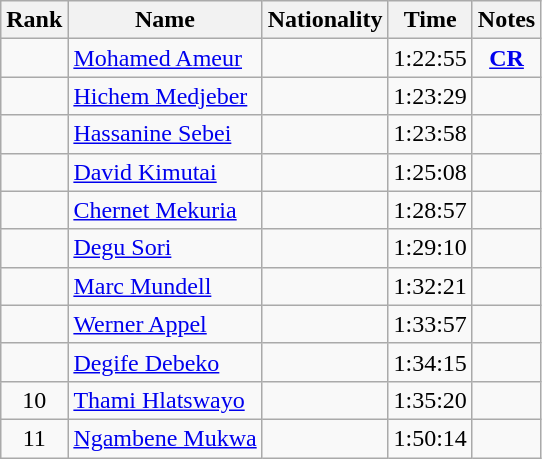<table class="wikitable sortable" style="text-align:center">
<tr>
<th>Rank</th>
<th>Name</th>
<th>Nationality</th>
<th>Time</th>
<th>Notes</th>
</tr>
<tr>
<td></td>
<td align=left><a href='#'>Mohamed Ameur</a></td>
<td align=left></td>
<td>1:22:55</td>
<td><strong><a href='#'>CR</a></strong></td>
</tr>
<tr>
<td></td>
<td align=left><a href='#'>Hichem Medjeber</a></td>
<td align=left></td>
<td>1:23:29</td>
<td></td>
</tr>
<tr>
<td></td>
<td align=left><a href='#'>Hassanine Sebei</a></td>
<td align=left></td>
<td>1:23:58</td>
<td></td>
</tr>
<tr>
<td></td>
<td align=left><a href='#'>David Kimutai</a></td>
<td align=left></td>
<td>1:25:08</td>
<td></td>
</tr>
<tr>
<td></td>
<td align=left><a href='#'>Chernet Mekuria</a></td>
<td align=left></td>
<td>1:28:57</td>
<td></td>
</tr>
<tr>
<td></td>
<td align=left><a href='#'>Degu Sori</a></td>
<td align=left></td>
<td>1:29:10</td>
<td></td>
</tr>
<tr>
<td></td>
<td align=left><a href='#'>Marc Mundell</a></td>
<td align=left></td>
<td>1:32:21</td>
<td></td>
</tr>
<tr>
<td></td>
<td align=left><a href='#'>Werner Appel</a></td>
<td align=left></td>
<td>1:33:57</td>
<td></td>
</tr>
<tr>
<td></td>
<td align=left><a href='#'>Degife Debeko</a></td>
<td align=left></td>
<td>1:34:15</td>
<td></td>
</tr>
<tr>
<td>10</td>
<td align=left><a href='#'>Thami Hlatswayo</a></td>
<td align=left></td>
<td>1:35:20</td>
<td></td>
</tr>
<tr>
<td>11</td>
<td align=left><a href='#'>Ngambene Mukwa</a></td>
<td align=left></td>
<td>1:50:14</td>
<td></td>
</tr>
</table>
